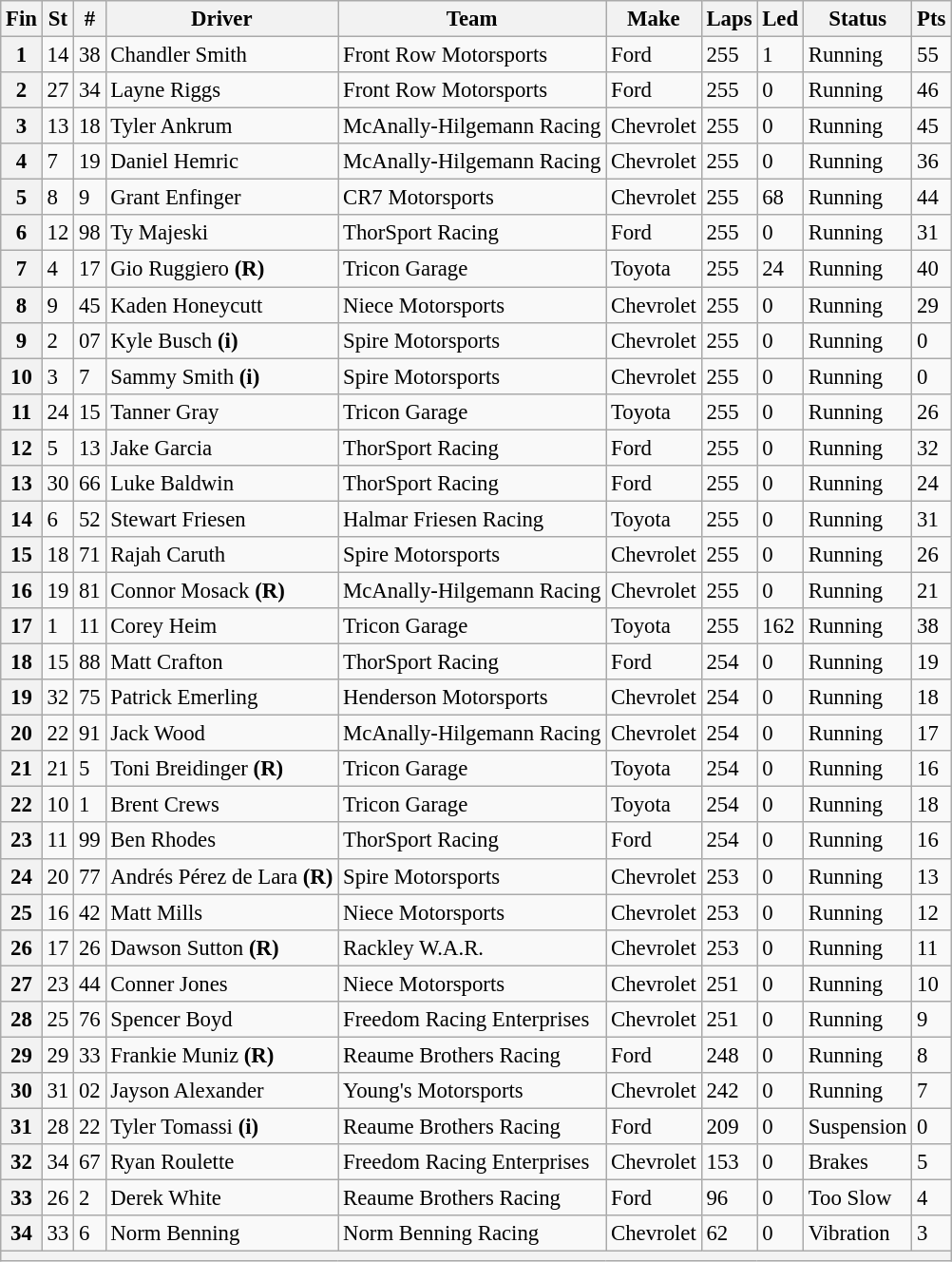<table class="wikitable" style="font-size:95%">
<tr>
<th>Fin</th>
<th>St</th>
<th>#</th>
<th>Driver</th>
<th>Team</th>
<th>Make</th>
<th>Laps</th>
<th>Led</th>
<th>Status</th>
<th>Pts</th>
</tr>
<tr>
<th>1</th>
<td>14</td>
<td>38</td>
<td>Chandler Smith</td>
<td>Front Row Motorsports</td>
<td>Ford</td>
<td>255</td>
<td>1</td>
<td>Running</td>
<td>55</td>
</tr>
<tr>
<th>2</th>
<td>27</td>
<td>34</td>
<td>Layne Riggs</td>
<td>Front Row Motorsports</td>
<td>Ford</td>
<td>255</td>
<td>0</td>
<td>Running</td>
<td>46</td>
</tr>
<tr>
<th>3</th>
<td>13</td>
<td>18</td>
<td>Tyler Ankrum</td>
<td>McAnally-Hilgemann Racing</td>
<td>Chevrolet</td>
<td>255</td>
<td>0</td>
<td>Running</td>
<td>45</td>
</tr>
<tr>
<th>4</th>
<td>7</td>
<td>19</td>
<td>Daniel Hemric</td>
<td>McAnally-Hilgemann Racing</td>
<td>Chevrolet</td>
<td>255</td>
<td>0</td>
<td>Running</td>
<td>36</td>
</tr>
<tr>
<th>5</th>
<td>8</td>
<td>9</td>
<td>Grant Enfinger</td>
<td>CR7 Motorsports</td>
<td>Chevrolet</td>
<td>255</td>
<td>68</td>
<td>Running</td>
<td>44</td>
</tr>
<tr>
<th>6</th>
<td>12</td>
<td>98</td>
<td>Ty Majeski</td>
<td>ThorSport Racing</td>
<td>Ford</td>
<td>255</td>
<td>0</td>
<td>Running</td>
<td>31</td>
</tr>
<tr>
<th>7</th>
<td>4</td>
<td>17</td>
<td>Gio Ruggiero <strong>(R)</strong></td>
<td>Tricon Garage</td>
<td>Toyota</td>
<td>255</td>
<td>24</td>
<td>Running</td>
<td>40</td>
</tr>
<tr>
<th>8</th>
<td>9</td>
<td>45</td>
<td>Kaden Honeycutt</td>
<td>Niece Motorsports</td>
<td>Chevrolet</td>
<td>255</td>
<td>0</td>
<td>Running</td>
<td>29</td>
</tr>
<tr>
<th>9</th>
<td>2</td>
<td>07</td>
<td>Kyle Busch <strong>(i)</strong></td>
<td>Spire Motorsports</td>
<td>Chevrolet</td>
<td>255</td>
<td>0</td>
<td>Running</td>
<td>0</td>
</tr>
<tr>
<th>10</th>
<td>3</td>
<td>7</td>
<td>Sammy Smith <strong>(i)</strong></td>
<td>Spire Motorsports</td>
<td>Chevrolet</td>
<td>255</td>
<td>0</td>
<td>Running</td>
<td>0</td>
</tr>
<tr>
<th>11</th>
<td>24</td>
<td>15</td>
<td>Tanner Gray</td>
<td>Tricon Garage</td>
<td>Toyota</td>
<td>255</td>
<td>0</td>
<td>Running</td>
<td>26</td>
</tr>
<tr>
<th>12</th>
<td>5</td>
<td>13</td>
<td>Jake Garcia</td>
<td>ThorSport Racing</td>
<td>Ford</td>
<td>255</td>
<td>0</td>
<td>Running</td>
<td>32</td>
</tr>
<tr>
<th>13</th>
<td>30</td>
<td>66</td>
<td>Luke Baldwin</td>
<td>ThorSport Racing</td>
<td>Ford</td>
<td>255</td>
<td>0</td>
<td>Running</td>
<td>24</td>
</tr>
<tr>
<th>14</th>
<td>6</td>
<td>52</td>
<td>Stewart Friesen</td>
<td>Halmar Friesen Racing</td>
<td>Toyota</td>
<td>255</td>
<td>0</td>
<td>Running</td>
<td>31</td>
</tr>
<tr>
<th>15</th>
<td>18</td>
<td>71</td>
<td>Rajah Caruth</td>
<td>Spire Motorsports</td>
<td>Chevrolet</td>
<td>255</td>
<td>0</td>
<td>Running</td>
<td>26</td>
</tr>
<tr>
<th>16</th>
<td>19</td>
<td>81</td>
<td>Connor Mosack <strong>(R)</strong></td>
<td>McAnally-Hilgemann Racing</td>
<td>Chevrolet</td>
<td>255</td>
<td>0</td>
<td>Running</td>
<td>21</td>
</tr>
<tr>
<th>17</th>
<td>1</td>
<td>11</td>
<td>Corey Heim</td>
<td>Tricon Garage</td>
<td>Toyota</td>
<td>255</td>
<td>162</td>
<td>Running</td>
<td>38</td>
</tr>
<tr>
<th>18</th>
<td>15</td>
<td>88</td>
<td>Matt Crafton</td>
<td>ThorSport Racing</td>
<td>Ford</td>
<td>254</td>
<td>0</td>
<td>Running</td>
<td>19</td>
</tr>
<tr>
<th>19</th>
<td>32</td>
<td>75</td>
<td>Patrick Emerling</td>
<td>Henderson Motorsports</td>
<td>Chevrolet</td>
<td>254</td>
<td>0</td>
<td>Running</td>
<td>18</td>
</tr>
<tr>
<th>20</th>
<td>22</td>
<td>91</td>
<td>Jack Wood</td>
<td>McAnally-Hilgemann Racing</td>
<td>Chevrolet</td>
<td>254</td>
<td>0</td>
<td>Running</td>
<td>17</td>
</tr>
<tr>
<th>21</th>
<td>21</td>
<td>5</td>
<td>Toni Breidinger <strong>(R)</strong></td>
<td>Tricon Garage</td>
<td>Toyota</td>
<td>254</td>
<td>0</td>
<td>Running</td>
<td>16</td>
</tr>
<tr>
<th>22</th>
<td>10</td>
<td>1</td>
<td>Brent Crews</td>
<td>Tricon Garage</td>
<td>Toyota</td>
<td>254</td>
<td>0</td>
<td>Running</td>
<td>18</td>
</tr>
<tr>
<th>23</th>
<td>11</td>
<td>99</td>
<td>Ben Rhodes</td>
<td>ThorSport Racing</td>
<td>Ford</td>
<td>254</td>
<td>0</td>
<td>Running</td>
<td>16</td>
</tr>
<tr>
<th>24</th>
<td>20</td>
<td>77</td>
<td>Andrés Pérez de Lara <strong>(R)</strong></td>
<td>Spire Motorsports</td>
<td>Chevrolet</td>
<td>253</td>
<td>0</td>
<td>Running</td>
<td>13</td>
</tr>
<tr>
<th>25</th>
<td>16</td>
<td>42</td>
<td>Matt Mills</td>
<td>Niece Motorsports</td>
<td>Chevrolet</td>
<td>253</td>
<td>0</td>
<td>Running</td>
<td>12</td>
</tr>
<tr>
<th>26</th>
<td>17</td>
<td>26</td>
<td>Dawson Sutton <strong>(R)</strong></td>
<td>Rackley W.A.R.</td>
<td>Chevrolet</td>
<td>253</td>
<td>0</td>
<td>Running</td>
<td>11</td>
</tr>
<tr>
<th>27</th>
<td>23</td>
<td>44</td>
<td>Conner Jones</td>
<td>Niece Motorsports</td>
<td>Chevrolet</td>
<td>251</td>
<td>0</td>
<td>Running</td>
<td>10</td>
</tr>
<tr>
<th>28</th>
<td>25</td>
<td>76</td>
<td>Spencer Boyd</td>
<td>Freedom Racing Enterprises</td>
<td>Chevrolet</td>
<td>251</td>
<td>0</td>
<td>Running</td>
<td>9</td>
</tr>
<tr>
<th>29</th>
<td>29</td>
<td>33</td>
<td>Frankie Muniz <strong>(R)</strong></td>
<td>Reaume Brothers Racing</td>
<td>Ford</td>
<td>248</td>
<td>0</td>
<td>Running</td>
<td>8</td>
</tr>
<tr>
<th>30</th>
<td>31</td>
<td>02</td>
<td>Jayson Alexander</td>
<td>Young's Motorsports</td>
<td>Chevrolet</td>
<td>242</td>
<td>0</td>
<td>Running</td>
<td>7</td>
</tr>
<tr>
<th>31</th>
<td>28</td>
<td>22</td>
<td>Tyler Tomassi <strong>(i)</strong></td>
<td>Reaume Brothers Racing</td>
<td>Ford</td>
<td>209</td>
<td>0</td>
<td>Suspension</td>
<td>0</td>
</tr>
<tr>
<th>32</th>
<td>34</td>
<td>67</td>
<td>Ryan Roulette</td>
<td>Freedom Racing Enterprises</td>
<td>Chevrolet</td>
<td>153</td>
<td>0</td>
<td>Brakes</td>
<td>5</td>
</tr>
<tr>
<th>33</th>
<td>26</td>
<td>2</td>
<td>Derek White</td>
<td>Reaume Brothers Racing</td>
<td>Ford</td>
<td>96</td>
<td>0</td>
<td>Too Slow</td>
<td>4</td>
</tr>
<tr>
<th>34</th>
<td>33</td>
<td>6</td>
<td>Norm Benning</td>
<td>Norm Benning Racing</td>
<td>Chevrolet</td>
<td>62</td>
<td>0</td>
<td>Vibration</td>
<td>3</td>
</tr>
<tr>
<th colspan="10"></th>
</tr>
</table>
